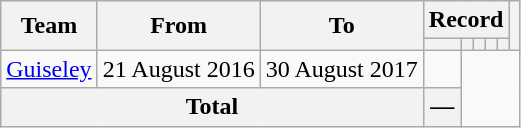<table class=wikitable style="text-align: center">
<tr>
<th rowspan=2>Team</th>
<th rowspan=2>From</th>
<th rowspan=2>To</th>
<th colspan=5>Record</th>
<th rowspan=2></th>
</tr>
<tr>
<th></th>
<th></th>
<th></th>
<th></th>
<th></th>
</tr>
<tr>
<td align=left><a href='#'>Guiseley</a></td>
<td align=left>21 August 2016</td>
<td align=left>30 August 2017<br></td>
<td></td>
</tr>
<tr>
<th colspan=3>Total<br></th>
<th>—</th>
</tr>
</table>
